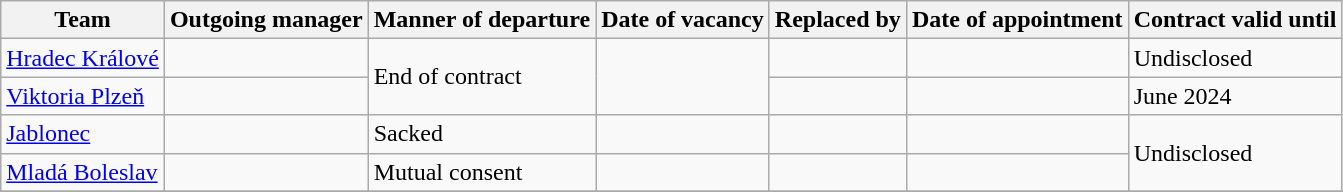<table class="wikitable sortable">
<tr>
<th>Team</th>
<th>Outgoing manager</th>
<th>Manner of departure</th>
<th>Date of vacancy</th>
<th>Replaced by</th>
<th>Date of appointment</th>
<th>Contract valid until</th>
</tr>
<tr>
<td><a href='#'>Hradec Králové</a></td>
<td> </td>
<td rowspan="2">End of contract</td>
<td rowspan="2"></td>
<td> </td>
<td></td>
<td>Undisclosed</td>
</tr>
<tr>
<td><a href='#'>Viktoria Plzeň</a></td>
<td> </td>
<td> </td>
<td></td>
<td>June 2024</td>
</tr>
<tr>
<td><a href='#'>Jablonec</a></td>
<td> </td>
<td>Sacked</td>
<td></td>
<td> </td>
<td></td>
<td rowspan="2">Undisclosed</td>
</tr>
<tr>
<td><a href='#'>Mladá Boleslav</a></td>
<td> </td>
<td>Mutual consent</td>
<td></td>
<td> </td>
<td></td>
</tr>
<tr>
</tr>
</table>
